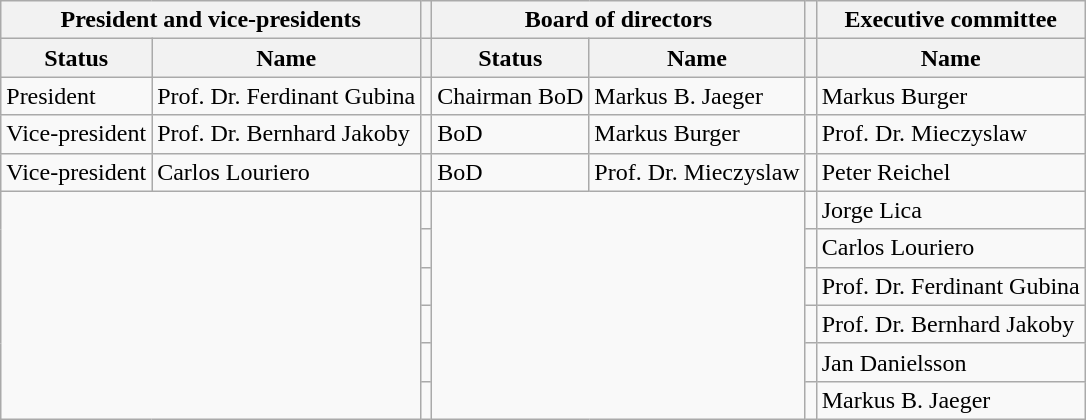<table class="wikitable">
<tr>
<th colspan="2">President and vice-presidents</th>
<th></th>
<th colspan="2">Board of directors</th>
<th></th>
<th>Executive committee</th>
</tr>
<tr>
<th>Status</th>
<th>Name</th>
<th></th>
<th>Status</th>
<th>Name</th>
<th></th>
<th>Name</th>
</tr>
<tr>
<td>President</td>
<td>Prof. Dr. Ferdinant Gubina</td>
<td></td>
<td>Chairman BoD</td>
<td>Markus B. Jaeger</td>
<td></td>
<td>Markus Burger</td>
</tr>
<tr>
<td>Vice-president</td>
<td>Prof. Dr. Bernhard Jakoby</td>
<td></td>
<td>BoD</td>
<td>Markus Burger</td>
<td></td>
<td>Prof. Dr. Mieczyslaw</td>
</tr>
<tr>
<td>Vice-president</td>
<td>Carlos Louriero</td>
<td></td>
<td>BoD</td>
<td>Prof. Dr. Mieczyslaw</td>
<td></td>
<td>Peter Reichel</td>
</tr>
<tr>
<td colspan="2" rowspan="6"></td>
<td></td>
<td colspan="2" rowspan="6"></td>
<td></td>
<td>Jorge Lica</td>
</tr>
<tr>
<td></td>
<td></td>
<td>Carlos Louriero</td>
</tr>
<tr>
<td></td>
<td></td>
<td>Prof. Dr. Ferdinant Gubina</td>
</tr>
<tr>
<td></td>
<td></td>
<td>Prof. Dr. Bernhard Jakoby</td>
</tr>
<tr>
<td></td>
<td></td>
<td>Jan Danielsson</td>
</tr>
<tr>
<td></td>
<td></td>
<td>Markus B. Jaeger</td>
</tr>
</table>
